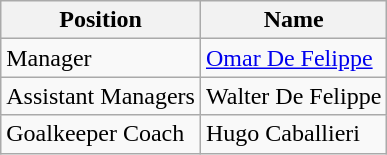<table class="wikitable">
<tr>
<th>Position</th>
<th>Name</th>
</tr>
<tr>
<td>Manager</td>
<td> <a href='#'>Omar De Felippe</a></td>
</tr>
<tr>
<td>Assistant Managers</td>
<td> Walter De Felippe</td>
</tr>
<tr>
<td>Goalkeeper Coach</td>
<td> Hugo Caballieri</td>
</tr>
</table>
